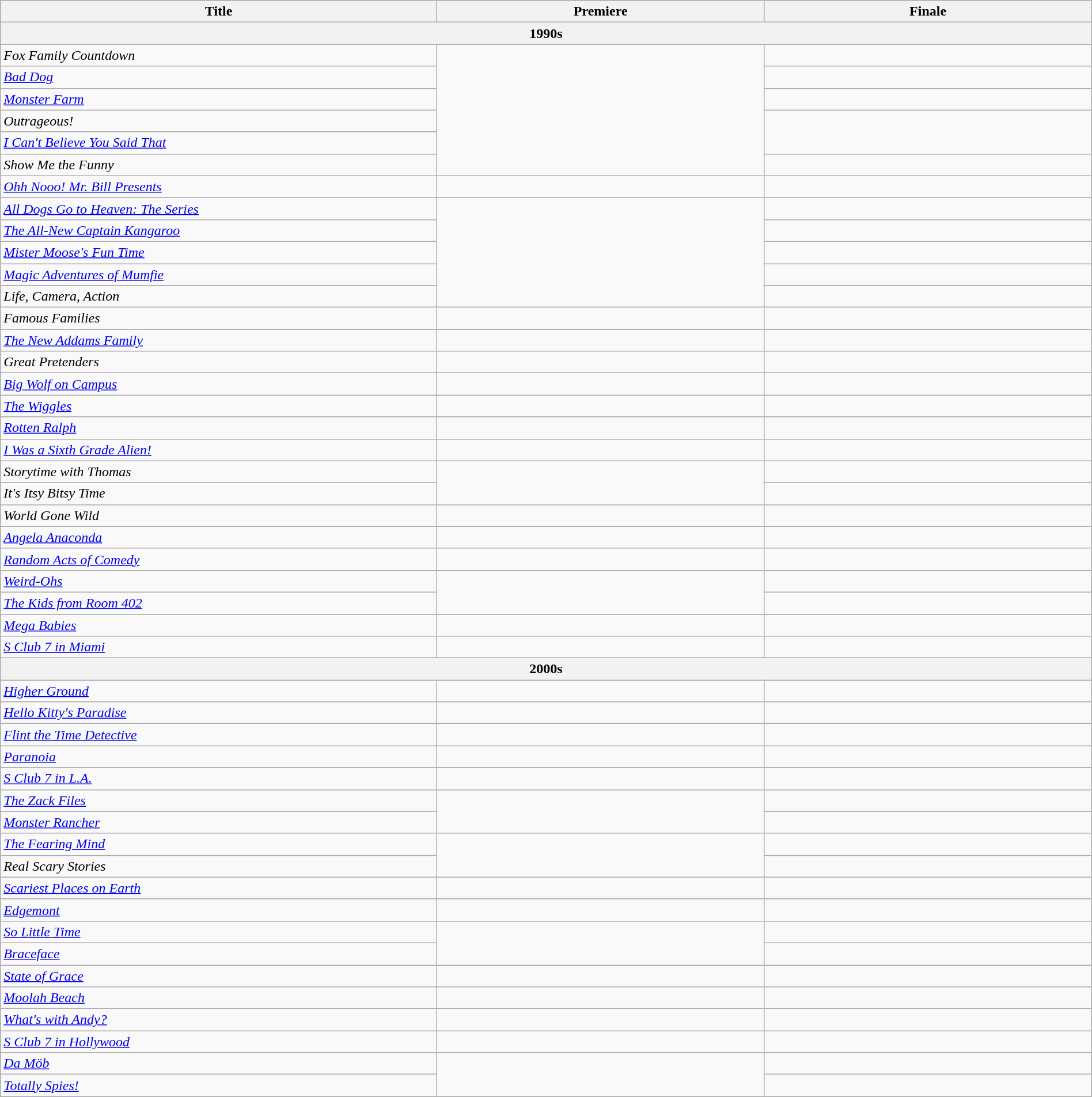<table class="wikitable sortable" style="width:100%;text-align:center;">
<tr>
<th scope="col" style="width:40%;">Title</th>
<th scope="col" style="width:30%;">Premiere</th>
<th scope="col" style="width:30%;">Finale</th>
</tr>
<tr>
<th colspan="3">1990s</th>
</tr>
<tr>
<td scope="row" style="text-align:left;"><em>Fox Family Countdown</em></td>
<td rowspan="6"></td>
<td></td>
</tr>
<tr>
<td scope="row" style="text-align:left;"><em><a href='#'>Bad Dog</a></em></td>
<td></td>
</tr>
<tr>
<td scope="row" style="text-align:left;"><em><a href='#'>Monster Farm</a></em></td>
<td></td>
</tr>
<tr>
<td scope="row" style="text-align:left;"><em>Outrageous!</em></td>
<td rowspan="2"></td>
</tr>
<tr>
<td scope="row" style="text-align:left;"><em><a href='#'>I Can't Believe You Said That</a></em></td>
</tr>
<tr>
<td scope="row" style="text-align:left;"><em>Show Me the Funny</em></td>
<td></td>
</tr>
<tr>
<td scope="row" style="text-align:left;"><em><a href='#'>Ohh Nooo! Mr. Bill Presents</a></em></td>
<td></td>
<td></td>
</tr>
<tr>
<td scope="row" style="text-align:left;"><em><a href='#'>All Dogs Go to Heaven: The Series</a></em></td>
<td rowspan="5"></td>
<td></td>
</tr>
<tr>
<td scope="row" style="text-align:left;"><em><a href='#'>The All-New Captain Kangaroo</a></em></td>
<td></td>
</tr>
<tr>
<td scope="row" style="text-align:left;"><em><a href='#'>Mister Moose's Fun Time</a></em></td>
<td></td>
</tr>
<tr>
<td scope="row" style="text-align:left;"><em><a href='#'>Magic Adventures of Mumfie</a></em></td>
<td></td>
</tr>
<tr>
<td scope="row" style="text-align:left;"><em>Life, Camera, Action</em></td>
<td></td>
</tr>
<tr>
<td scope="row" style="text-align:left;"><em>Famous Families</em></td>
<td></td>
<td></td>
</tr>
<tr>
<td scope="row" style="text-align:left;"><em><a href='#'>The New Addams Family</a></em></td>
<td></td>
<td></td>
</tr>
<tr>
<td scope="row" style="text-align:left;"><em>Great Pretenders</em></td>
<td></td>
<td></td>
</tr>
<tr>
<td scope="row" style="text-align:left;"><em><a href='#'>Big Wolf on Campus</a></em></td>
<td></td>
<td></td>
</tr>
<tr>
<td scope="row" style="text-align:left;"><em><a href='#'>The Wiggles</a></em></td>
<td></td>
<td></td>
</tr>
<tr>
<td scope="row" style="text-align:left;"><em><a href='#'>Rotten Ralph</a></em></td>
<td></td>
<td></td>
</tr>
<tr>
<td scope="row" style="text-align:left;"><em><a href='#'>I Was a Sixth Grade Alien!</a></em></td>
<td></td>
<td></td>
</tr>
<tr>
<td scope="row" style="text-align:left;"><em>Storytime with Thomas</em></td>
<td rowspan="2"></td>
<td></td>
</tr>
<tr>
<td scope="row" style="text-align:left;"><em>It's Itsy Bitsy Time</em></td>
<td></td>
</tr>
<tr>
<td scope="row" style="text-align:left;"><em>World Gone Wild</em></td>
<td></td>
<td></td>
</tr>
<tr>
<td scope="row" style="text-align:left;"><em><a href='#'>Angela Anaconda</a></em></td>
<td></td>
<td></td>
</tr>
<tr>
<td scope="row" style="text-align:left;"><em><a href='#'>Random Acts of Comedy</a></em></td>
<td></td>
<td></td>
</tr>
<tr>
<td scope="row" style="text-align:left;"><em><a href='#'>Weird-Ohs</a></em></td>
<td rowspan="2"></td>
<td></td>
</tr>
<tr>
<td scope="row" style="text-align:left;"><em><a href='#'>The Kids from Room 402</a></em></td>
<td></td>
</tr>
<tr>
<td scope="row" style="text-align:left;"><em><a href='#'>Mega Babies</a></em></td>
<td></td>
<td></td>
</tr>
<tr>
<td scope="row" style="text-align:left;"><em><a href='#'>S Club 7 in Miami</a></em></td>
<td></td>
<td></td>
</tr>
<tr>
<th colspan="3">2000s</th>
</tr>
<tr>
<td scope="row" style="text-align:left;"><em><a href='#'>Higher Ground</a></em></td>
<td></td>
<td></td>
</tr>
<tr>
<td scope="row" style="text-align:left;"><em><a href='#'>Hello Kitty's Paradise</a></em></td>
<td></td>
<td></td>
</tr>
<tr>
<td scope="row" style="text-align:left;"><em><a href='#'>Flint the Time Detective</a></em></td>
<td></td>
<td></td>
</tr>
<tr>
<td scope="row" style="text-align:left;"><em><a href='#'>Paranoia</a></em></td>
<td></td>
<td></td>
</tr>
<tr>
<td scope="row" style="text-align:left;"><em><a href='#'>S Club 7 in L.A.</a></em></td>
<td></td>
<td></td>
</tr>
<tr>
<td scope="row" style="text-align:left;"><em><a href='#'>The Zack Files</a></em></td>
<td rowspan="2"></td>
<td></td>
</tr>
<tr>
<td scope="row" style="text-align:left;"><em><a href='#'>Monster Rancher</a></em></td>
<td></td>
</tr>
<tr>
<td scope="row" style="text-align:left;"><em><a href='#'>The Fearing Mind</a></em></td>
<td rowspan="2"></td>
<td></td>
</tr>
<tr>
<td scope="row" style="text-align:left;"><em>Real Scary Stories</em></td>
<td></td>
</tr>
<tr>
<td scope="row" style="text-align:left;"><em><a href='#'>Scariest Places on Earth</a></em></td>
<td></td>
<td></td>
</tr>
<tr>
<td scope="row" style="text-align:left;"><em><a href='#'>Edgemont</a></em></td>
<td></td>
<td></td>
</tr>
<tr>
<td scope="row" style="text-align:left;"><em><a href='#'>So Little Time</a></em></td>
<td rowspan="2"></td>
<td></td>
</tr>
<tr>
<td scope="row" style="text-align:left;"><em><a href='#'>Braceface</a></em></td>
<td></td>
</tr>
<tr>
<td scope="row" style="text-align:left;"><em><a href='#'>State of Grace</a></em></td>
<td></td>
<td></td>
</tr>
<tr>
<td scope="row" style="text-align:left;"><em><a href='#'>Moolah Beach</a></em></td>
<td></td>
<td></td>
</tr>
<tr>
<td scope="row" style="text-align:left;"><em><a href='#'>What's with Andy?</a></em></td>
<td></td>
<td></td>
</tr>
<tr>
<td scope="row" style="text-align:left;"><em><a href='#'>S Club 7 in Hollywood</a></em></td>
<td></td>
<td></td>
</tr>
<tr>
<td scope="row" style="text-align:left;"><em><a href='#'>Da Möb</a></em></td>
<td rowspan="2"></td>
<td></td>
</tr>
<tr>
<td scope="row" style="text-align:left;"><em><a href='#'>Totally Spies!</a></em></td>
<td></td>
</tr>
</table>
